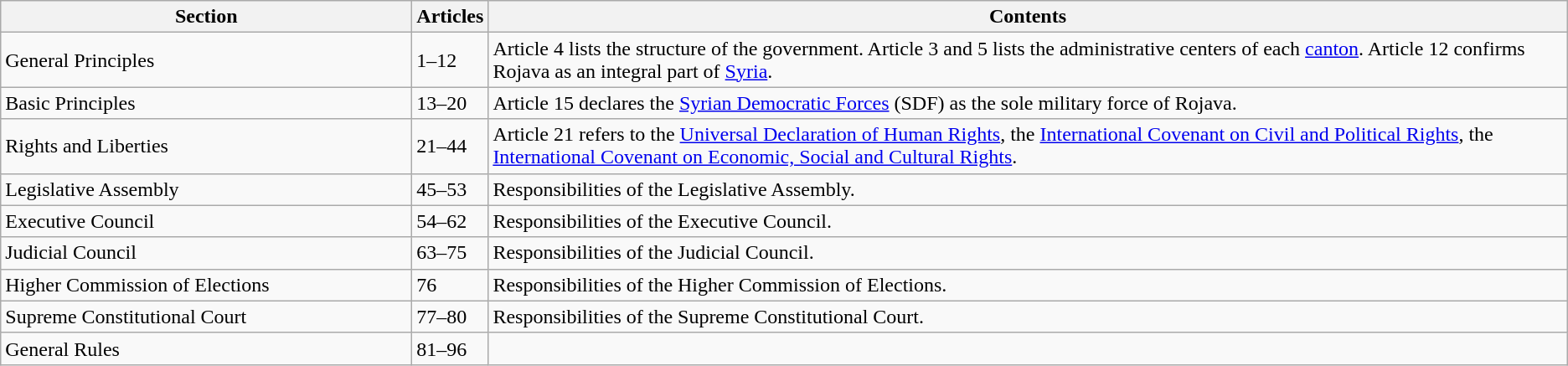<table class="wikitable">
<tr>
<th>Section</th>
<th>Articles</th>
<th>Contents</th>
</tr>
<tr>
<td>General Principles</td>
<td>1–12</td>
<td>Article 4 lists the structure of the government. Article 3 and 5 lists the administrative centers of each <a href='#'>canton</a>. Article 12 confirms Rojava as an integral part of <a href='#'>Syria</a>.</td>
</tr>
<tr>
<td>Basic Principles</td>
<td>13–20</td>
<td>Article 15 declares the <a href='#'>Syrian Democratic Forces</a> (SDF) as the sole military force of Rojava.</td>
</tr>
<tr>
<td>Rights and Liberties</td>
<td>21–44</td>
<td>Article 21 refers to the <a href='#'>Universal Declaration of Human Rights</a>, the <a href='#'>International Covenant on Civil and Political Rights</a>, the <a href='#'>International Covenant on Economic, Social and Cultural Rights</a>.</td>
</tr>
<tr>
<td>Legislative Assembly</td>
<td>45–53</td>
<td>Responsibilities of the Legislative Assembly.</td>
</tr>
<tr>
<td>Executive Council</td>
<td>54–62</td>
<td>Responsibilities of the Executive Council.</td>
</tr>
<tr>
<td>Judicial Council</td>
<td>63–75</td>
<td>Responsibilities of the Judicial Council.</td>
</tr>
<tr>
<td>Higher Commission of Elections</td>
<td>76</td>
<td>Responsibilities of the Higher Commission of Elections.</td>
</tr>
<tr>
<td style="width: 320px">Supreme Constitutional Court</td>
<td>77–80</td>
<td>Responsibilities of the Supreme Constitutional Court.</td>
</tr>
<tr>
<td>General Rules</td>
<td>81–96</td>
<td></td>
</tr>
</table>
